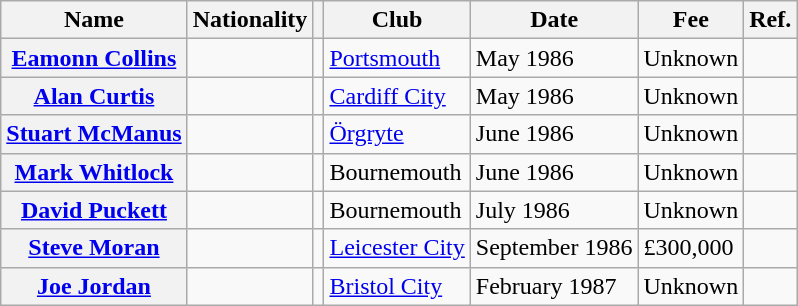<table class="wikitable plainrowheaders">
<tr>
<th scope="col">Name</th>
<th scope="col">Nationality</th>
<th scope="col"></th>
<th scope="col">Club</th>
<th scope="col">Date</th>
<th scope="col">Fee</th>
<th scope="col">Ref.</th>
</tr>
<tr>
<th scope="row"><a href='#'>Eamonn Collins</a></th>
<td></td>
<td align="center"></td>
<td> <a href='#'>Portsmouth</a></td>
<td>May 1986</td>
<td>Unknown</td>
<td align="center"></td>
</tr>
<tr>
<th scope="row"><a href='#'>Alan Curtis</a></th>
<td></td>
<td align="center"></td>
<td> <a href='#'>Cardiff City</a></td>
<td>May 1986</td>
<td>Unknown</td>
<td align="center"></td>
</tr>
<tr>
<th scope="row"><a href='#'>Stuart McManus</a></th>
<td></td>
<td align="center"></td>
<td> <a href='#'>Örgryte</a></td>
<td>June 1986</td>
<td>Unknown</td>
<td align="center"></td>
</tr>
<tr>
<th scope="row"><a href='#'>Mark Whitlock</a></th>
<td></td>
<td align="center"></td>
<td> Bournemouth</td>
<td>June 1986</td>
<td>Unknown</td>
<td align="center"></td>
</tr>
<tr>
<th scope="row"><a href='#'>David Puckett</a></th>
<td></td>
<td align="center"></td>
<td> Bournemouth</td>
<td>July 1986</td>
<td>Unknown</td>
<td align="center"></td>
</tr>
<tr>
<th scope="row"><a href='#'>Steve Moran</a></th>
<td></td>
<td align="center"></td>
<td> <a href='#'>Leicester City</a></td>
<td>September 1986</td>
<td>£300,000</td>
<td align="center"></td>
</tr>
<tr>
<th scope="row"><a href='#'>Joe Jordan</a></th>
<td></td>
<td align="center"></td>
<td> <a href='#'>Bristol City</a></td>
<td>February 1987</td>
<td>Unknown</td>
<td align="center"></td>
</tr>
</table>
